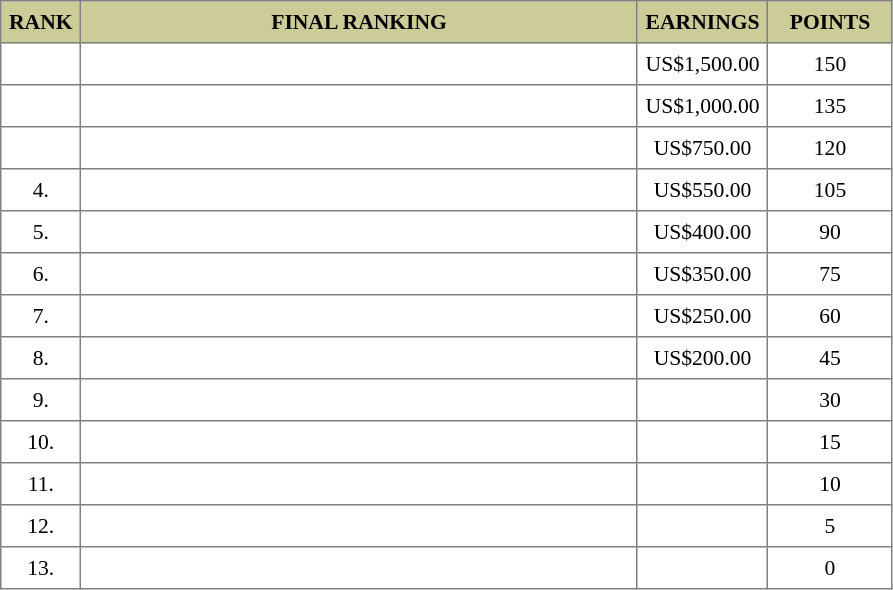<table border="1" cellspacing="2" cellpadding="5" style="border-collapse: collapse; font-size: 90%;">
<tr bgcolor="CCCC99">
<th>RANK</th>
<th style="width: 25em">FINAL RANKING</th>
<th style="width: 5em">EARNINGS</th>
<th style="width: 5em">POINTS</th>
</tr>
<tr>
<td align="center"></td>
<td></td>
<td align="center">US$1,500.00</td>
<td align="center">150</td>
</tr>
<tr>
<td align="center"></td>
<td></td>
<td align="center">US$1,000.00</td>
<td align="center">135</td>
</tr>
<tr>
<td align="center"></td>
<td></td>
<td align="center">US$750.00</td>
<td align="center">120</td>
</tr>
<tr>
<td align="center">4.</td>
<td></td>
<td align="center">US$550.00</td>
<td align="center">105</td>
</tr>
<tr>
<td align="center">5.</td>
<td></td>
<td align="center">US$400.00</td>
<td align="center">90</td>
</tr>
<tr>
<td align="center">6.</td>
<td></td>
<td align="center">US$350.00</td>
<td align="center">75</td>
</tr>
<tr>
<td align="center">7.</td>
<td></td>
<td align="center">US$250.00</td>
<td align="center">60</td>
</tr>
<tr>
<td align="center">8.</td>
<td></td>
<td align="center">US$200.00</td>
<td align="center">45</td>
</tr>
<tr>
<td align="center">9.</td>
<td></td>
<td align="center"></td>
<td align="center">30</td>
</tr>
<tr>
<td align="center">10.</td>
<td></td>
<td align="center"></td>
<td align="center">15</td>
</tr>
<tr>
<td align="center">11.</td>
<td></td>
<td align="center"></td>
<td align="center">10</td>
</tr>
<tr>
<td align="center">12.</td>
<td></td>
<td align="center"></td>
<td align="center">5</td>
</tr>
<tr>
<td align="center">13.</td>
<td></td>
<td align="center"></td>
<td align="center">0</td>
</tr>
</table>
